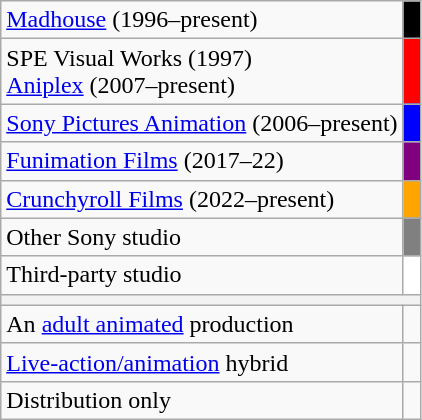<table class="wikitable" style="float:left;">
<tr>
<td><a href='#'>Madhouse</a> (1996–present)</td>
<td style="background:black; "> </td>
</tr>
<tr>
<td>SPE Visual Works (1997)<br><a href='#'>Aniplex</a> (2007–present)</td>
<td style="background:red; "> </td>
</tr>
<tr>
<td><a href='#'>Sony Pictures Animation</a> (2006–present)</td>
<td style="background:blue; "> </td>
</tr>
<tr>
<td><a href='#'>Funimation Films</a> (2017–22)</td>
<td style="background:purple; "> </td>
</tr>
<tr>
<td><a href='#'>Crunchyroll Films</a> (2022–present)</td>
<td style="background:orange; "> </td>
</tr>
<tr>
<td>Other Sony studio</td>
<td style="background:gray; "> </td>
</tr>
<tr>
<td>Third-party studio</td>
<td style="background:white; "> </td>
</tr>
<tr>
<th colspan="2"></th>
</tr>
<tr>
<td>An <a href='#'>adult animated</a> production</td>
<td></td>
</tr>
<tr>
<td><a href='#'>Live-action/animation</a> hybrid</td>
<td></td>
</tr>
<tr>
<td>Distribution only</td>
<td></td>
</tr>
</table>
